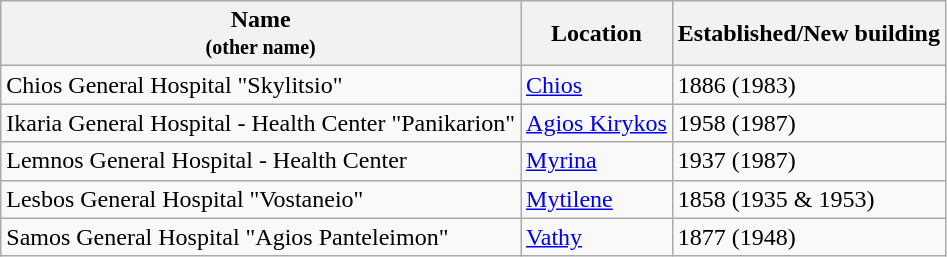<table class="wikitable sortable stripe">
<tr>
<th>Name<br> <small>(other name)</small></th>
<th>Location</th>
<th>Established/New building</th>
</tr>
<tr>
<td>Chios General Hospital "Skylitsio"</td>
<td><a href='#'>Chios</a></td>
<td>1886 (1983)</td>
</tr>
<tr>
<td>Ikaria General Hospital - Health Center "Panikarion"</td>
<td><a href='#'>Agios Kirykos</a></td>
<td>1958 (1987)</td>
</tr>
<tr>
<td>Lemnos General Hospital - Health Center</td>
<td><a href='#'>Myrina</a></td>
<td>1937 (1987)</td>
</tr>
<tr>
<td>Lesbos General Hospital "Vostaneio"</td>
<td><a href='#'>Mytilene</a></td>
<td>1858 (1935 & 1953)</td>
</tr>
<tr>
<td>Samos General Hospital "Agios Panteleimon"</td>
<td><a href='#'>Vathy</a></td>
<td>1877 (1948)</td>
</tr>
</table>
